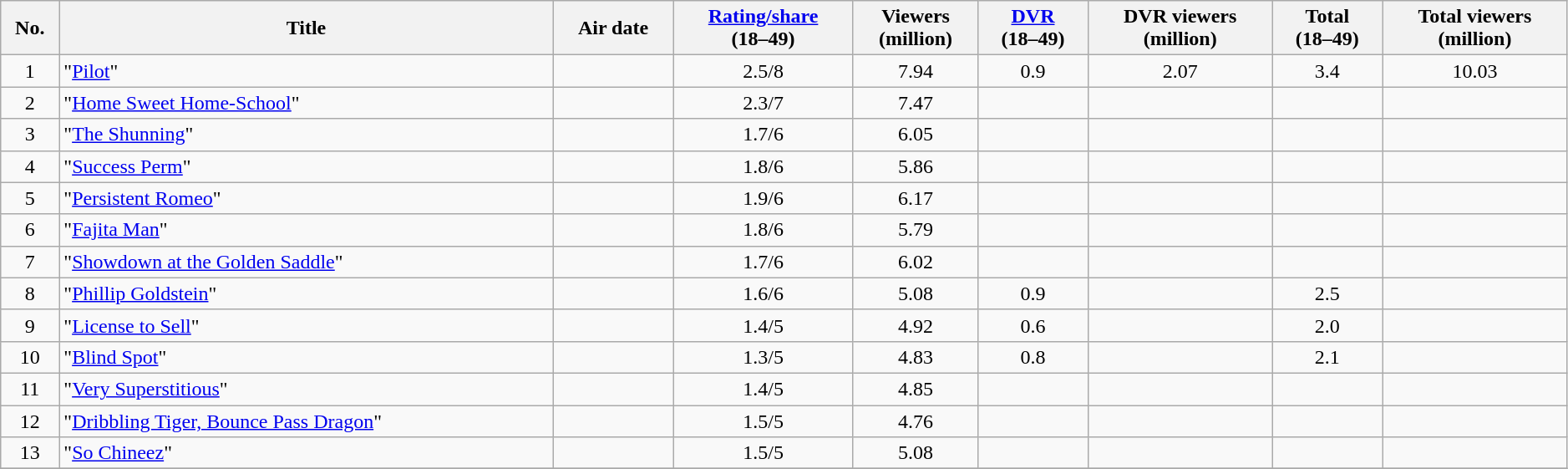<table class="wikitable sortable" style="text-align:center; width:99%">
<tr>
<th>No.</th>
<th>Title</th>
<th>Air date</th>
<th data-sort-type="number"><a href='#'>Rating/share</a><br>(18–49)</th>
<th data-sort-type="number">Viewers <br>(million)</th>
<th data-sort-type="number"><a href='#'>DVR</a><br>(18–49)</th>
<th data-sort-type="number">DVR viewers <br>(million)</th>
<th data-sort-type="number">Total <br>(18–49)</th>
<th data-sort-type="number">Total viewers <br>(million)</th>
</tr>
<tr>
<td>1</td>
<td style="text-align:left;">"<a href='#'>Pilot</a>"</td>
<td style="text-align:left;"></td>
<td>2.5/8</td>
<td>7.94</td>
<td>0.9</td>
<td>2.07</td>
<td>3.4</td>
<td>10.03</td>
</tr>
<tr>
<td>2</td>
<td style="text-align:left;">"<a href='#'>Home Sweet Home-School</a>"</td>
<td style="text-align:left;"></td>
<td>2.3/7</td>
<td>7.47</td>
<td></td>
<td></td>
<td></td>
<td></td>
</tr>
<tr>
<td>3</td>
<td style="text-align:left;">"<a href='#'>The Shunning</a>"</td>
<td style="text-align:left;"></td>
<td style="text-align:center;">1.7/6</td>
<td style="text-align:center;">6.05</td>
<td></td>
<td></td>
<td></td>
<td></td>
</tr>
<tr>
<td>4</td>
<td style="text-align:left;">"<a href='#'>Success Perm</a>"</td>
<td style="text-align:left;"></td>
<td style="text-align:center;">1.8/6</td>
<td style="text-align:center;">5.86</td>
<td></td>
<td></td>
<td></td>
<td></td>
</tr>
<tr>
<td>5</td>
<td style="text-align:left;">"<a href='#'>Persistent Romeo</a>"</td>
<td style="text-align:left;"></td>
<td style="text-align:center;">1.9/6</td>
<td style="text-align:center;">6.17</td>
<td></td>
<td></td>
<td></td>
<td></td>
</tr>
<tr>
<td>6</td>
<td style="text-align:left;">"<a href='#'>Fajita Man</a>"</td>
<td style="text-align:left;"></td>
<td style="text-align:center;">1.8/6</td>
<td style="text-align:center;">5.79</td>
<td></td>
<td></td>
<td></td>
<td></td>
</tr>
<tr>
<td>7</td>
<td style="text-align:left;">"<a href='#'>Showdown at the Golden Saddle</a>"</td>
<td style="text-align:left;"></td>
<td>1.7/6</td>
<td>6.02</td>
<td></td>
<td></td>
<td></td>
<td></td>
</tr>
<tr>
<td>8</td>
<td style="text-align:left;">"<a href='#'>Phillip Goldstein</a>"</td>
<td style="text-align:left;"></td>
<td>1.6/6</td>
<td>5.08</td>
<td>0.9</td>
<td></td>
<td>2.5</td>
<td></td>
</tr>
<tr>
<td>9</td>
<td style="text-align:left;">"<a href='#'>License to Sell</a>"</td>
<td style="text-align:left;"></td>
<td>1.4/5</td>
<td>4.92</td>
<td>0.6</td>
<td></td>
<td>2.0</td>
<td></td>
</tr>
<tr>
<td>10</td>
<td style="text-align:left;">"<a href='#'>Blind Spot</a>"</td>
<td style="text-align:left;"></td>
<td>1.3/5</td>
<td>4.83</td>
<td>0.8</td>
<td></td>
<td>2.1</td>
<td></td>
</tr>
<tr>
<td>11</td>
<td style="text-align:left;">"<a href='#'>Very Superstitious</a>"</td>
<td style="text-align:left;"></td>
<td>1.4/5</td>
<td>4.85</td>
<td></td>
<td></td>
<td></td>
<td></td>
</tr>
<tr>
<td>12</td>
<td style="text-align:left;">"<a href='#'>Dribbling Tiger, Bounce Pass Dragon</a>"</td>
<td style="text-align:left;"></td>
<td>1.5/5</td>
<td>4.76</td>
<td></td>
<td></td>
<td></td>
<td></td>
</tr>
<tr>
<td>13</td>
<td style="text-align:left;">"<a href='#'>So Chineez</a>"</td>
<td style="text-align:left;"></td>
<td>1.5/5</td>
<td>5.08</td>
<td></td>
<td></td>
<td></td>
<td></td>
</tr>
<tr>
</tr>
</table>
